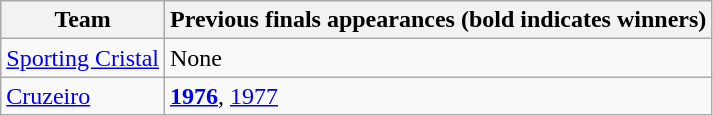<table class="wikitable">
<tr>
<th>Team</th>
<th>Previous finals appearances (bold indicates winners)</th>
</tr>
<tr>
<td> <a href='#'>Sporting Cristal</a></td>
<td>None</td>
</tr>
<tr>
<td> <a href='#'>Cruzeiro</a></td>
<td><strong><a href='#'>1976</a></strong>, <a href='#'>1977</a></td>
</tr>
</table>
